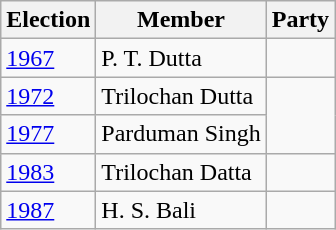<table class="wikitable sortable">
<tr>
<th>Election</th>
<th>Member</th>
<th colspan=2>Party</th>
</tr>
<tr>
<td><a href='#'>1967</a></td>
<td>P. T. Dutta</td>
<td></td>
</tr>
<tr>
<td><a href='#'>1972</a></td>
<td>Trilochan Dutta</td>
</tr>
<tr>
<td><a href='#'>1977</a></td>
<td>Parduman Singh</td>
</tr>
<tr>
<td><a href='#'>1983</a></td>
<td>Trilochan Datta</td>
<td></td>
</tr>
<tr>
<td><a href='#'>1987</a></td>
<td>H. S. Bali</td>
</tr>
</table>
